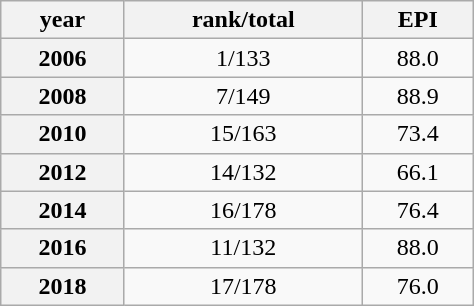<table class="wikitable" style="width:25%; margin:auto;">
<tr>
<th>year</th>
<th>rank/total</th>
<th>EPI</th>
</tr>
<tr>
<th>2006</th>
<td align="center">1/133</td>
<td align="center">88.0</td>
</tr>
<tr>
<th>2008</th>
<td align="center">7/149</td>
<td align="center">88.9</td>
</tr>
<tr>
<th>2010</th>
<td align="center">15/163</td>
<td align="center">73.4</td>
</tr>
<tr>
<th>2012</th>
<td align="center">14/132</td>
<td align="center">66.1</td>
</tr>
<tr>
<th>2014</th>
<td align="center">16/178</td>
<td align="center">76.4</td>
</tr>
<tr>
<th>2016</th>
<td align="center">11/132</td>
<td align="center">88.0</td>
</tr>
<tr>
<th>2018</th>
<td align="center">17/178</td>
<td align="center">76.0</td>
</tr>
</table>
